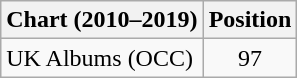<table class="wikitable">
<tr>
<th scope="col">Chart (2010–2019)</th>
<th scope="col">Position</th>
</tr>
<tr>
<td>UK Albums (OCC)</td>
<td style="text-align:center;">97</td>
</tr>
</table>
